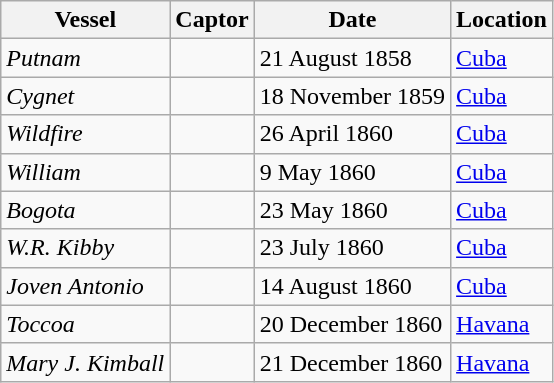<table class="wikitable sortable">
<tr>
<th>Vessel</th>
<th>Captor</th>
<th>Date</th>
<th>Location</th>
</tr>
<tr>
<td><em>Putnam</em></td>
<td></td>
<td>21 August 1858</td>
<td><a href='#'>Cuba</a></td>
</tr>
<tr>
<td><em>Cygnet</em></td>
<td></td>
<td>18 November 1859</td>
<td><a href='#'>Cuba</a></td>
</tr>
<tr>
<td><em>Wildfire</em></td>
<td></td>
<td>26 April 1860</td>
<td><a href='#'>Cuba</a></td>
</tr>
<tr>
<td><em>William</em></td>
<td></td>
<td>9 May 1860</td>
<td><a href='#'>Cuba</a></td>
</tr>
<tr>
<td><em>Bogota</em></td>
<td></td>
<td>23 May 1860</td>
<td><a href='#'>Cuba</a></td>
</tr>
<tr>
<td><em>W.R. Kibby</em></td>
<td></td>
<td>23 July 1860</td>
<td><a href='#'>Cuba</a></td>
</tr>
<tr>
<td><em>Joven Antonio</em></td>
<td></td>
<td>14 August 1860</td>
<td><a href='#'>Cuba</a></td>
</tr>
<tr>
<td><em>Toccoa</em></td>
<td></td>
<td>20 December 1860</td>
<td><a href='#'>Havana</a></td>
</tr>
<tr>
<td><em>Mary J. Kimball</em></td>
<td></td>
<td>21 December 1860</td>
<td><a href='#'>Havana</a></td>
</tr>
</table>
